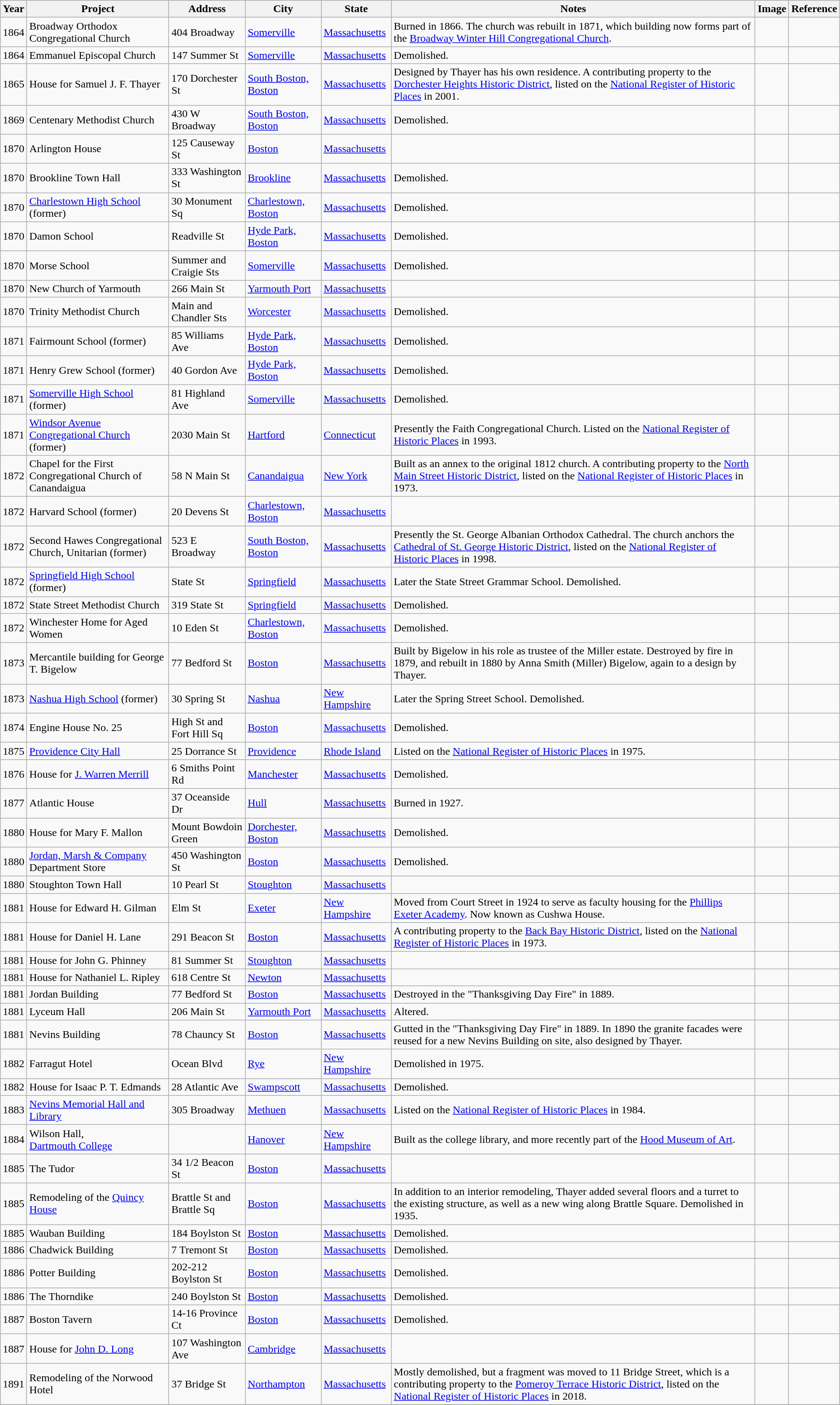<table class="wikitable sortable">
<tr>
<th>Year</th>
<th>Project</th>
<th>Address</th>
<th>City</th>
<th>State</th>
<th>Notes</th>
<th>Image</th>
<th>Reference</th>
</tr>
<tr>
<td>1864</td>
<td>Broadway Orthodox Congregational Church</td>
<td>404 Broadway</td>
<td><a href='#'>Somerville</a></td>
<td><a href='#'>Massachusetts</a></td>
<td>Burned in 1866. The church was rebuilt in 1871, which building now forms part of the <a href='#'>Broadway Winter Hill Congregational Church</a>.</td>
<td></td>
<td></td>
</tr>
<tr>
<td>1864</td>
<td>Emmanuel Episcopal Church</td>
<td>147 Summer St</td>
<td><a href='#'>Somerville</a></td>
<td><a href='#'>Massachusetts</a></td>
<td>Demolished.</td>
<td></td>
<td></td>
</tr>
<tr>
<td>1865</td>
<td>House for Samuel J. F. Thayer</td>
<td>170 Dorchester St</td>
<td><a href='#'>South Boston, Boston</a></td>
<td><a href='#'>Massachusetts</a></td>
<td>Designed by Thayer has his own residence. A contributing property to the <a href='#'>Dorchester Heights Historic District</a>, listed on the <a href='#'>National Register of Historic Places</a> in 2001.</td>
<td></td>
<td></td>
</tr>
<tr>
<td>1869</td>
<td>Centenary Methodist Church</td>
<td>430 W Broadway</td>
<td><a href='#'>South Boston, Boston</a></td>
<td><a href='#'>Massachusetts</a></td>
<td>Demolished.</td>
<td></td>
<td></td>
</tr>
<tr>
<td>1870</td>
<td>Arlington House</td>
<td>125 Causeway St</td>
<td><a href='#'>Boston</a></td>
<td><a href='#'>Massachusetts</a></td>
<td></td>
<td></td>
<td></td>
</tr>
<tr>
<td>1870</td>
<td>Brookline Town Hall</td>
<td>333 Washington St</td>
<td><a href='#'>Brookline</a></td>
<td><a href='#'>Massachusetts</a></td>
<td>Demolished.</td>
<td></td>
<td></td>
</tr>
<tr>
<td>1870</td>
<td><a href='#'>Charlestown High School</a> (former)</td>
<td>30 Monument Sq</td>
<td><a href='#'>Charlestown, Boston</a></td>
<td><a href='#'>Massachusetts</a></td>
<td>Demolished.</td>
<td></td>
<td></td>
</tr>
<tr>
<td>1870</td>
<td>Damon School</td>
<td>Readville St</td>
<td><a href='#'>Hyde Park, Boston</a></td>
<td><a href='#'>Massachusetts</a></td>
<td>Demolished.</td>
<td></td>
<td></td>
</tr>
<tr>
<td>1870</td>
<td>Morse School</td>
<td>Summer and Craigie Sts</td>
<td><a href='#'>Somerville</a></td>
<td><a href='#'>Massachusetts</a></td>
<td>Demolished.</td>
<td></td>
<td></td>
</tr>
<tr>
<td>1870</td>
<td>New Church of Yarmouth</td>
<td>266 Main St</td>
<td><a href='#'>Yarmouth Port</a></td>
<td><a href='#'>Massachusetts</a></td>
<td></td>
<td></td>
<td></td>
</tr>
<tr>
<td>1870</td>
<td>Trinity Methodist Church</td>
<td>Main and Chandler Sts</td>
<td><a href='#'>Worcester</a></td>
<td><a href='#'>Massachusetts</a></td>
<td>Demolished.</td>
<td></td>
<td></td>
</tr>
<tr>
<td>1871</td>
<td>Fairmount School (former)</td>
<td>85 Williams Ave</td>
<td><a href='#'>Hyde Park, Boston</a></td>
<td><a href='#'>Massachusetts</a></td>
<td>Demolished.</td>
<td></td>
<td></td>
</tr>
<tr>
<td>1871</td>
<td>Henry Grew School (former)</td>
<td>40 Gordon Ave</td>
<td><a href='#'>Hyde Park, Boston</a></td>
<td><a href='#'>Massachusetts</a></td>
<td>Demolished.</td>
<td></td>
<td></td>
</tr>
<tr>
<td>1871</td>
<td><a href='#'>Somerville High School</a> (former)</td>
<td>81 Highland Ave</td>
<td><a href='#'>Somerville</a></td>
<td><a href='#'>Massachusetts</a></td>
<td>Demolished.</td>
<td></td>
<td></td>
</tr>
<tr>
<td>1871</td>
<td><a href='#'>Windsor Avenue Congregational Church</a> (former)</td>
<td>2030 Main St</td>
<td><a href='#'>Hartford</a></td>
<td><a href='#'>Connecticut</a></td>
<td>Presently the Faith Congregational Church. Listed on the <a href='#'>National Register of Historic Places</a> in 1993.</td>
<td></td>
<td></td>
</tr>
<tr>
<td>1872</td>
<td>Chapel for the First Congregational Church of Canandaigua</td>
<td>58 N Main St</td>
<td><a href='#'>Canandaigua</a></td>
<td><a href='#'>New York</a></td>
<td>Built as an annex to the original 1812 church. A contributing property to the <a href='#'>North Main Street Historic District</a>, listed on the <a href='#'>National Register of Historic Places</a> in 1973.</td>
<td></td>
<td></td>
</tr>
<tr>
<td>1872</td>
<td>Harvard School (former)</td>
<td>20 Devens St</td>
<td><a href='#'>Charlestown, Boston</a></td>
<td><a href='#'>Massachusetts</a></td>
<td></td>
<td></td>
<td></td>
</tr>
<tr>
<td>1872</td>
<td>Second Hawes Congregational Church, Unitarian (former)</td>
<td>523 E Broadway</td>
<td><a href='#'>South Boston, Boston</a></td>
<td><a href='#'>Massachusetts</a></td>
<td>Presently the St. George Albanian Orthodox Cathedral. The church anchors the <a href='#'>Cathedral of St. George Historic District</a>, listed on the <a href='#'>National Register of Historic Places</a> in 1998.</td>
<td></td>
<td></td>
</tr>
<tr>
<td>1872</td>
<td><a href='#'>Springfield High School</a> (former)</td>
<td>State St</td>
<td><a href='#'>Springfield</a></td>
<td><a href='#'>Massachusetts</a></td>
<td>Later the State Street Grammar School. Demolished.</td>
<td></td>
<td></td>
</tr>
<tr>
<td>1872</td>
<td>State Street Methodist Church</td>
<td>319 State St</td>
<td><a href='#'>Springfield</a></td>
<td><a href='#'>Massachusetts</a></td>
<td>Demolished.</td>
<td></td>
<td></td>
</tr>
<tr>
<td>1872</td>
<td>Winchester Home for Aged Women</td>
<td>10 Eden St</td>
<td><a href='#'>Charlestown, Boston</a></td>
<td><a href='#'>Massachusetts</a></td>
<td>Demolished.</td>
<td></td>
<td></td>
</tr>
<tr>
<td>1873</td>
<td>Mercantile building for George T. Bigelow</td>
<td>77 Bedford St</td>
<td><a href='#'>Boston</a></td>
<td><a href='#'>Massachusetts</a></td>
<td>Built by Bigelow in his role as trustee of the Miller estate. Destroyed by fire in 1879, and rebuilt in 1880 by Anna Smith (Miller) Bigelow, again to a design by Thayer.</td>
<td></td>
<td></td>
</tr>
<tr>
<td>1873</td>
<td><a href='#'>Nashua High School</a> (former)</td>
<td>30 Spring St</td>
<td><a href='#'>Nashua</a></td>
<td><a href='#'>New Hampshire</a></td>
<td>Later the Spring Street School. Demolished.</td>
<td></td>
<td></td>
</tr>
<tr>
<td>1874</td>
<td>Engine House No. 25</td>
<td>High St and Fort Hill Sq</td>
<td><a href='#'>Boston</a></td>
<td><a href='#'>Massachusetts</a></td>
<td>Demolished.</td>
<td></td>
<td></td>
</tr>
<tr>
<td>1875</td>
<td><a href='#'>Providence City Hall</a></td>
<td>25 Dorrance St</td>
<td><a href='#'>Providence</a></td>
<td><a href='#'>Rhode Island</a></td>
<td>Listed on the <a href='#'>National Register of Historic Places</a> in 1975.</td>
<td></td>
<td></td>
</tr>
<tr>
<td>1876</td>
<td>House for <a href='#'>J. Warren Merrill</a></td>
<td>6 Smiths Point Rd</td>
<td><a href='#'>Manchester</a></td>
<td><a href='#'>Massachusetts</a></td>
<td>Demolished.</td>
<td></td>
<td></td>
</tr>
<tr>
<td>1877</td>
<td>Atlantic House</td>
<td>37 Oceanside Dr</td>
<td><a href='#'>Hull</a></td>
<td><a href='#'>Massachusetts</a></td>
<td>Burned in 1927.</td>
<td></td>
<td></td>
</tr>
<tr>
<td>1880</td>
<td>House for Mary F. Mallon</td>
<td>Mount Bowdoin Green</td>
<td><a href='#'>Dorchester, Boston</a></td>
<td><a href='#'>Massachusetts</a></td>
<td>Demolished.</td>
<td></td>
<td></td>
</tr>
<tr>
<td>1880</td>
<td><a href='#'>Jordan, Marsh & Company</a> Department Store</td>
<td>450 Washington St</td>
<td><a href='#'>Boston</a></td>
<td><a href='#'>Massachusetts</a></td>
<td>Demolished.</td>
<td></td>
<td></td>
</tr>
<tr>
<td>1880</td>
<td>Stoughton Town Hall</td>
<td>10 Pearl St</td>
<td><a href='#'>Stoughton</a></td>
<td><a href='#'>Massachusetts</a></td>
<td></td>
<td></td>
<td></td>
</tr>
<tr>
<td>1881</td>
<td>House for Edward H. Gilman</td>
<td>Elm St</td>
<td><a href='#'>Exeter</a></td>
<td><a href='#'>New Hampshire</a></td>
<td>Moved from Court Street in 1924 to serve as faculty housing for the <a href='#'>Phillips Exeter Academy</a>. Now known as Cushwa House.</td>
<td></td>
<td></td>
</tr>
<tr>
<td>1881</td>
<td>House for Daniel H. Lane</td>
<td>291 Beacon St</td>
<td><a href='#'>Boston</a></td>
<td><a href='#'>Massachusetts</a></td>
<td>A contributing property to the <a href='#'>Back Bay Historic District</a>, listed on the <a href='#'>National Register of Historic Places</a> in 1973.</td>
<td></td>
<td></td>
</tr>
<tr>
<td>1881</td>
<td>House for John G. Phinney</td>
<td>81 Summer St</td>
<td><a href='#'>Stoughton</a></td>
<td><a href='#'>Massachusetts</a></td>
<td></td>
<td></td>
<td></td>
</tr>
<tr>
<td>1881</td>
<td>House for Nathaniel L. Ripley</td>
<td>618 Centre St</td>
<td><a href='#'>Newton</a></td>
<td><a href='#'>Massachusetts</a></td>
<td></td>
<td></td>
<td></td>
</tr>
<tr>
<td>1881</td>
<td>Jordan Building</td>
<td>77 Bedford St</td>
<td><a href='#'>Boston</a></td>
<td><a href='#'>Massachusetts</a></td>
<td>Destroyed in the "Thanksgiving Day Fire" in 1889.</td>
<td></td>
<td></td>
</tr>
<tr>
<td>1881</td>
<td>Lyceum Hall</td>
<td>206 Main St</td>
<td><a href='#'>Yarmouth Port</a></td>
<td><a href='#'>Massachusetts</a></td>
<td>Altered.</td>
<td></td>
<td></td>
</tr>
<tr>
<td>1881</td>
<td>Nevins Building</td>
<td>78 Chauncy St</td>
<td><a href='#'>Boston</a></td>
<td><a href='#'>Massachusetts</a></td>
<td>Gutted in the "Thanksgiving Day Fire" in 1889. In  1890 the granite facades were reused for a new Nevins Building on site, also designed by Thayer.</td>
<td></td>
<td></td>
</tr>
<tr>
<td>1882</td>
<td>Farragut Hotel</td>
<td>Ocean Blvd</td>
<td><a href='#'>Rye</a></td>
<td><a href='#'>New Hampshire</a></td>
<td>Demolished in 1975.</td>
<td></td>
<td></td>
</tr>
<tr>
<td>1882</td>
<td>House for Isaac P. T. Edmands</td>
<td>28 Atlantic Ave</td>
<td><a href='#'>Swampscott</a></td>
<td><a href='#'>Massachusetts</a></td>
<td>Demolished.</td>
<td></td>
<td></td>
</tr>
<tr>
<td>1883</td>
<td><a href='#'>Nevins Memorial Hall and Library</a></td>
<td>305 Broadway</td>
<td><a href='#'>Methuen</a></td>
<td><a href='#'>Massachusetts</a></td>
<td>Listed on the <a href='#'>National Register of Historic Places</a> in 1984.</td>
<td></td>
<td></td>
</tr>
<tr>
<td>1884</td>
<td>Wilson Hall,<br><a href='#'>Dartmouth College</a></td>
<td></td>
<td><a href='#'>Hanover</a></td>
<td><a href='#'>New Hampshire</a></td>
<td>Built as the college library, and more recently part of the <a href='#'>Hood Museum of Art</a>.</td>
<td></td>
<td></td>
</tr>
<tr>
<td>1885</td>
<td>The Tudor</td>
<td>34 1/2 Beacon St</td>
<td><a href='#'>Boston</a></td>
<td><a href='#'>Massachusetts</a></td>
<td></td>
<td></td>
<td></td>
</tr>
<tr>
<td>1885</td>
<td>Remodeling of the <a href='#'>Quincy House</a></td>
<td>Brattle St and Brattle Sq</td>
<td><a href='#'>Boston</a></td>
<td><a href='#'>Massachusetts</a></td>
<td>In addition to an interior remodeling, Thayer added several floors and a turret to the existing structure, as well as a new wing along Brattle Square. Demolished in 1935.</td>
<td></td>
<td></td>
</tr>
<tr>
<td>1885</td>
<td>Wauban Building</td>
<td>184 Boylston St</td>
<td><a href='#'>Boston</a></td>
<td><a href='#'>Massachusetts</a></td>
<td>Demolished.</td>
<td></td>
<td></td>
</tr>
<tr>
<td>1886</td>
<td>Chadwick Building</td>
<td>7 Tremont St</td>
<td><a href='#'>Boston</a></td>
<td><a href='#'>Massachusetts</a></td>
<td>Demolished.</td>
<td></td>
<td></td>
</tr>
<tr>
<td>1886</td>
<td>Potter Building</td>
<td>202-212 Boylston St</td>
<td><a href='#'>Boston</a></td>
<td><a href='#'>Massachusetts</a></td>
<td>Demolished.</td>
<td></td>
<td></td>
</tr>
<tr>
<td>1886</td>
<td>The Thorndike</td>
<td>240 Boylston St</td>
<td><a href='#'>Boston</a></td>
<td><a href='#'>Massachusetts</a></td>
<td>Demolished.</td>
<td></td>
<td></td>
</tr>
<tr>
<td>1887</td>
<td>Boston Tavern</td>
<td>14-16 Province Ct</td>
<td><a href='#'>Boston</a></td>
<td><a href='#'>Massachusetts</a></td>
<td>Demolished.</td>
<td></td>
<td></td>
</tr>
<tr>
<td>1887</td>
<td>House for <a href='#'>John D. Long</a></td>
<td>107 Washington Ave</td>
<td><a href='#'>Cambridge</a></td>
<td><a href='#'>Massachusetts</a></td>
<td></td>
<td></td>
<td></td>
</tr>
<tr>
<td>1891</td>
<td>Remodeling of the Norwood Hotel</td>
<td>37 Bridge St</td>
<td><a href='#'>Northampton</a></td>
<td><a href='#'>Massachusetts</a></td>
<td>Mostly demolished, but a fragment was moved to 11 Bridge Street, which is a contributing property to the <a href='#'>Pomeroy Terrace Historic District</a>, listed on the <a href='#'>National Register of Historic Places</a> in 2018.</td>
<td></td>
<td></td>
</tr>
<tr>
</tr>
</table>
